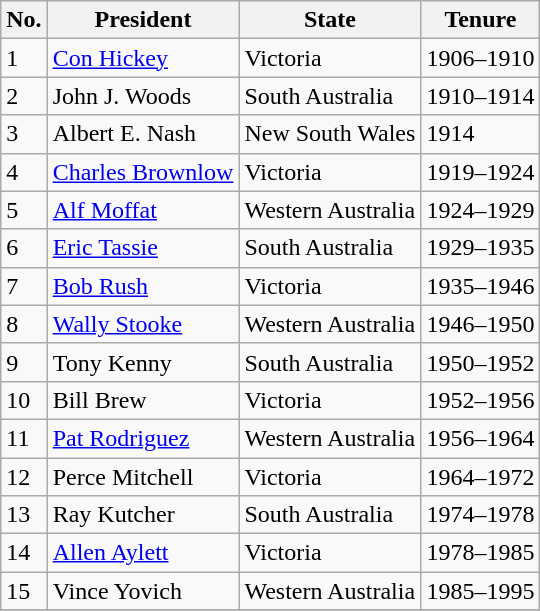<table class="wikitable sortable" style="text-align:left; font-size:100%;">
<tr>
<th>No.</th>
<th>President</th>
<th>State</th>
<th>Tenure</th>
</tr>
<tr>
<td>1</td>
<td><a href='#'>Con Hickey</a></td>
<td>Victoria</td>
<td>1906–1910</td>
</tr>
<tr>
<td>2</td>
<td>John J. Woods</td>
<td>South Australia</td>
<td>1910–1914</td>
</tr>
<tr>
<td>3</td>
<td>Albert E. Nash</td>
<td>New South Wales</td>
<td>1914</td>
</tr>
<tr>
<td>4</td>
<td><a href='#'>Charles Brownlow</a></td>
<td>Victoria</td>
<td>1919–1924</td>
</tr>
<tr>
<td>5</td>
<td><a href='#'>Alf Moffat</a></td>
<td>Western Australia</td>
<td>1924–1929</td>
</tr>
<tr>
<td>6</td>
<td><a href='#'>Eric Tassie</a></td>
<td>South Australia</td>
<td>1929–1935</td>
</tr>
<tr>
<td>7</td>
<td><a href='#'>Bob Rush</a></td>
<td>Victoria</td>
<td>1935–1946</td>
</tr>
<tr>
<td>8</td>
<td><a href='#'>Wally Stooke</a></td>
<td>Western Australia</td>
<td>1946–1950</td>
</tr>
<tr>
<td>9</td>
<td>Tony Kenny</td>
<td>South Australia</td>
<td>1950–1952</td>
</tr>
<tr>
<td>10</td>
<td>Bill Brew</td>
<td>Victoria</td>
<td>1952–1956</td>
</tr>
<tr>
<td>11</td>
<td><a href='#'>Pat Rodriguez</a></td>
<td>Western Australia</td>
<td>1956–1964</td>
</tr>
<tr>
<td>12</td>
<td>Perce Mitchell</td>
<td>Victoria</td>
<td>1964–1972</td>
</tr>
<tr>
<td>13</td>
<td>Ray Kutcher</td>
<td>South Australia</td>
<td>1974–1978</td>
</tr>
<tr>
<td>14</td>
<td><a href='#'>Allen Aylett</a></td>
<td>Victoria</td>
<td>1978–1985</td>
</tr>
<tr>
<td>15</td>
<td>Vince Yovich</td>
<td>Western Australia</td>
<td>1985–1995</td>
</tr>
<tr>
</tr>
</table>
